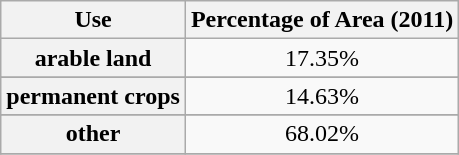<table class="wikitable" style="text-align:center">
<tr>
<th>Use</th>
<th>Percentage of Area (2011)</th>
</tr>
<tr>
<th>arable land</th>
<td>17.35%</td>
</tr>
<tr>
</tr>
<tr>
<th>permanent crops</th>
<td>14.63%</td>
</tr>
<tr>
</tr>
<tr>
<th>other</th>
<td>68.02%</td>
</tr>
<tr>
</tr>
</table>
